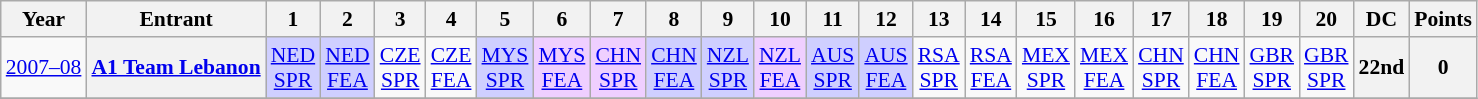<table class="wikitable" style="text-align:center; font-size:90%">
<tr>
<th>Year</th>
<th>Entrant</th>
<th>1</th>
<th>2</th>
<th>3</th>
<th>4</th>
<th>5</th>
<th>6</th>
<th>7</th>
<th>8</th>
<th>9</th>
<th>10</th>
<th>11</th>
<th>12</th>
<th>13</th>
<th>14</th>
<th>15</th>
<th>16</th>
<th>17</th>
<th>18</th>
<th>19</th>
<th>20</th>
<th>DC</th>
<th>Points</th>
</tr>
<tr>
<td><a href='#'>2007–08</a></td>
<th><a href='#'>A1 Team Lebanon</a></th>
<td style=background:#CFCFFF><a href='#'>NED<br>SPR</a><br></td>
<td style=background:#CFCFFF><a href='#'>NED<br>FEA</a><br></td>
<td><a href='#'>CZE<br>SPR</a></td>
<td><a href='#'>CZE<br>FEA</a></td>
<td style=background:#CFCFFF><a href='#'>MYS<br>SPR</a><br></td>
<td style=background:#EFCFFF><a href='#'>MYS<br>FEA</a><br></td>
<td style=background:#EFCFFF><a href='#'>CHN<br>SPR</a><br></td>
<td style=background:#CFCFFF><a href='#'>CHN<br>FEA</a><br></td>
<td style=background:#CFCFFF><a href='#'>NZL<br>SPR</a><br></td>
<td style=background:#EFCFFF><a href='#'>NZL<br>FEA</a><br></td>
<td style=background:#CFCFFF><a href='#'>AUS<br>SPR</a><br></td>
<td style=background:#CFCFFF><a href='#'>AUS<br>FEA</a><br></td>
<td><a href='#'>RSA<br>SPR</a></td>
<td><a href='#'>RSA<br>FEA</a></td>
<td><a href='#'>MEX<br>SPR</a></td>
<td><a href='#'>MEX<br>FEA</a></td>
<td><a href='#'>CHN<br>SPR</a></td>
<td><a href='#'>CHN<br>FEA</a></td>
<td><a href='#'>GBR<br>SPR</a></td>
<td><a href='#'>GBR<br>SPR</a></td>
<th>22nd</th>
<th>0</th>
</tr>
<tr>
</tr>
</table>
